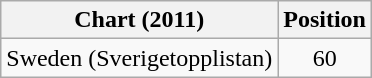<table class="wikitable">
<tr>
<th>Chart (2011)</th>
<th>Position</th>
</tr>
<tr>
<td>Sweden (Sverigetopplistan)</td>
<td align="center">60</td>
</tr>
</table>
